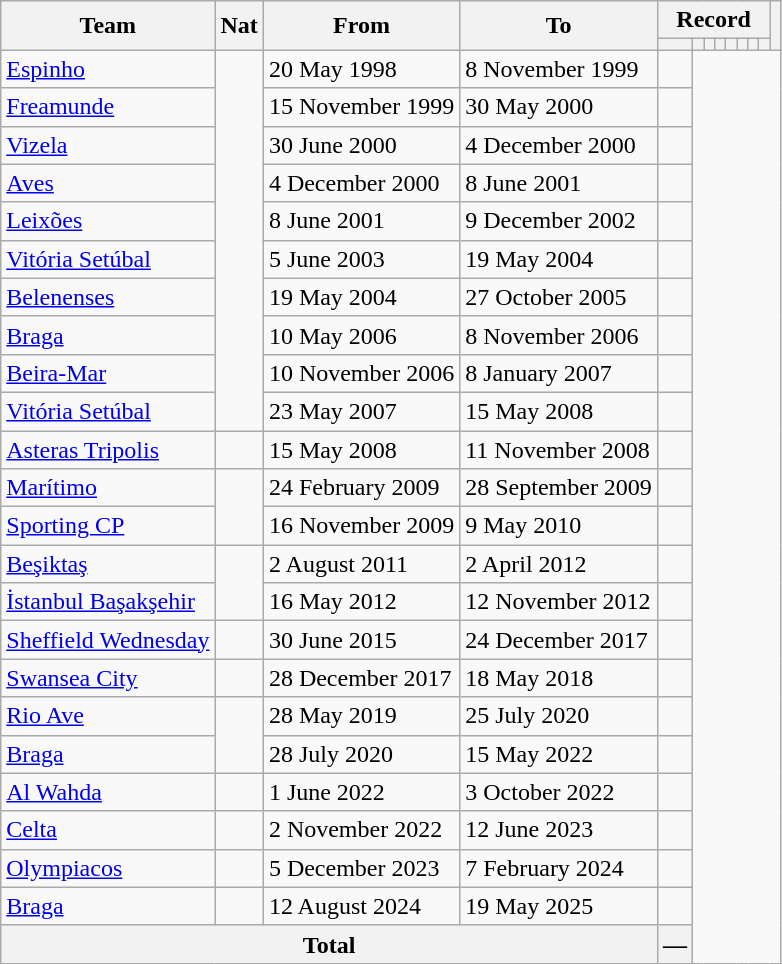<table class=wikitable style=text-align:center>
<tr>
<th rowspan="2">Team</th>
<th rowspan="2">Nat</th>
<th rowspan="2">From</th>
<th rowspan="2">To</th>
<th colspan="8">Record</th>
<th rowspan=2></th>
</tr>
<tr>
<th></th>
<th></th>
<th></th>
<th></th>
<th></th>
<th></th>
<th></th>
<th></th>
</tr>
<tr>
<td align=left><a href='#'>Espinho</a></td>
<td rowspan="10"></td>
<td align=left>20 May 1998</td>
<td align=left>8 November 1999<br></td>
<td></td>
</tr>
<tr>
<td align=left><a href='#'>Freamunde</a></td>
<td align=left>15 November 1999</td>
<td align=left>30 May 2000<br></td>
<td></td>
</tr>
<tr>
<td align=left><a href='#'>Vizela</a></td>
<td align=left>30 June 2000</td>
<td align=left>4 December 2000<br></td>
<td></td>
</tr>
<tr>
<td align=left><a href='#'>Aves</a></td>
<td align=left>4 December 2000</td>
<td align=left>8 June 2001<br></td>
<td></td>
</tr>
<tr>
<td align=left><a href='#'>Leixões</a></td>
<td align=left>8 June 2001</td>
<td align=left>9 December 2002<br></td>
<td></td>
</tr>
<tr>
<td align=left><a href='#'>Vitória Setúbal</a></td>
<td align=left>5 June 2003</td>
<td align=left>19 May 2004<br></td>
<td></td>
</tr>
<tr>
<td align=left><a href='#'>Belenenses</a></td>
<td align=left>19 May 2004</td>
<td align=left>27 October 2005<br></td>
<td></td>
</tr>
<tr>
<td align=left><a href='#'>Braga</a></td>
<td align=left>10 May 2006</td>
<td align=left>8 November 2006<br></td>
<td></td>
</tr>
<tr>
<td align=left><a href='#'>Beira-Mar</a></td>
<td align=left>10 November 2006</td>
<td align=left>8 January 2007<br></td>
<td></td>
</tr>
<tr>
<td align=left><a href='#'>Vitória Setúbal</a></td>
<td align=left>23 May 2007</td>
<td align=left>15 May 2008<br></td>
<td></td>
</tr>
<tr>
<td align=left><a href='#'>Asteras Tripolis</a></td>
<td></td>
<td align=left>15 May 2008</td>
<td align=left>11 November 2008<br></td>
<td></td>
</tr>
<tr>
<td align=left><a href='#'>Marítimo</a></td>
<td rowspan="2"></td>
<td align=left>24 February 2009</td>
<td align=left>28 September 2009<br></td>
<td></td>
</tr>
<tr>
<td align=left><a href='#'>Sporting CP</a></td>
<td align=left>16 November 2009</td>
<td align=left>9 May 2010<br></td>
<td></td>
</tr>
<tr>
<td align=left><a href='#'>Beşiktaş</a></td>
<td rowspan="2"></td>
<td align=left>2 August 2011</td>
<td align=left>2 April 2012<br></td>
<td></td>
</tr>
<tr>
<td align=left><a href='#'>İstanbul Başakşehir</a></td>
<td align=left>16 May 2012</td>
<td align=left>12 November 2012<br></td>
<td></td>
</tr>
<tr>
<td align=left><a href='#'>Sheffield Wednesday</a></td>
<td></td>
<td align=left>30 June 2015</td>
<td align=left>24 December 2017<br></td>
<td></td>
</tr>
<tr>
<td align=left><a href='#'>Swansea City</a></td>
<td></td>
<td align=left>28 December 2017</td>
<td align=left>18 May 2018<br></td>
<td></td>
</tr>
<tr>
<td align=left><a href='#'>Rio Ave</a></td>
<td rowspan="2"></td>
<td align=left>28 May 2019</td>
<td align=left>25 July 2020<br></td>
<td></td>
</tr>
<tr>
<td align=left><a href='#'>Braga</a></td>
<td align=left>28 July 2020</td>
<td align=left>15 May 2022<br></td>
<td></td>
</tr>
<tr>
<td align=left><a href='#'>Al Wahda</a></td>
<td></td>
<td align=left>1 June 2022</td>
<td align=left>3 October 2022<br></td>
<td></td>
</tr>
<tr>
<td align=left><a href='#'>Celta</a></td>
<td></td>
<td align=left>2 November 2022</td>
<td align=left>12 June 2023<br></td>
<td></td>
</tr>
<tr>
<td align=left><a href='#'>Olympiacos</a></td>
<td></td>
<td align=left>5 December 2023</td>
<td align=left>7 February 2024<br></td>
<td></td>
</tr>
<tr>
<td align=left><a href='#'>Braga</a></td>
<td></td>
<td align=left>12 August 2024</td>
<td align=left>19 May 2025<br></td>
<td></td>
</tr>
<tr>
<th colspan=4>Total<br></th>
<th>—</th>
</tr>
</table>
